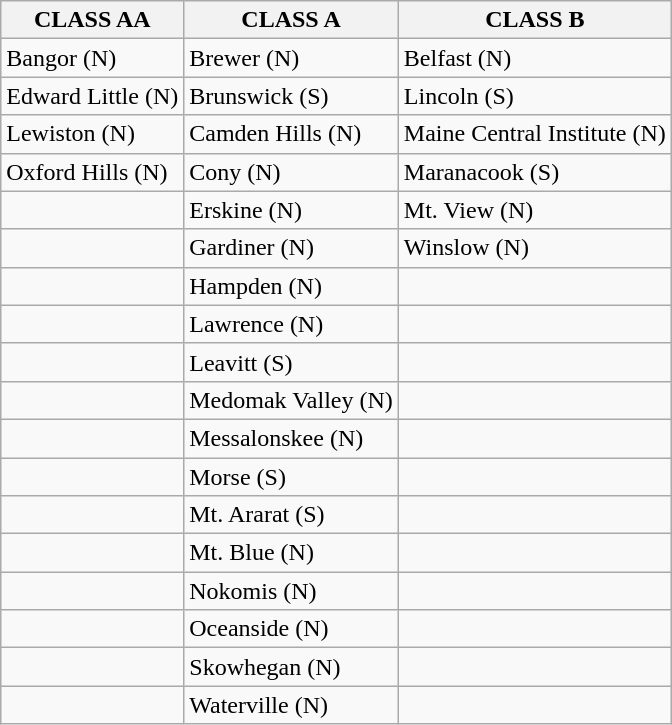<table class="wikitable sortable">
<tr>
<th>CLASS AA</th>
<th>CLASS A</th>
<th>CLASS B</th>
</tr>
<tr>
<td>Bangor (N)</td>
<td>Brewer (N)</td>
<td>Belfast (N)</td>
</tr>
<tr>
<td>Edward Little (N)</td>
<td>Brunswick (S)</td>
<td>Lincoln (S)</td>
</tr>
<tr>
<td>Lewiston (N)</td>
<td>Camden Hills (N)</td>
<td>Maine Central Institute (N)</td>
</tr>
<tr>
<td>Oxford Hills (N)</td>
<td>Cony (N)</td>
<td>Maranacook (S)</td>
</tr>
<tr>
<td></td>
<td>Erskine (N)</td>
<td>Mt. View (N)</td>
</tr>
<tr>
<td></td>
<td>Gardiner (N)</td>
<td>Winslow (N)</td>
</tr>
<tr>
<td></td>
<td>Hampden (N)</td>
<td></td>
</tr>
<tr>
<td></td>
<td>Lawrence (N)</td>
<td></td>
</tr>
<tr>
<td></td>
<td>Leavitt (S)</td>
<td></td>
</tr>
<tr>
<td></td>
<td>Medomak Valley (N)</td>
<td></td>
</tr>
<tr>
<td></td>
<td>Messalonskee (N)</td>
<td></td>
</tr>
<tr>
<td></td>
<td>Morse (S)</td>
<td></td>
</tr>
<tr>
<td></td>
<td>Mt. Ararat (S)</td>
<td></td>
</tr>
<tr>
<td></td>
<td>Mt. Blue (N)</td>
<td></td>
</tr>
<tr>
<td></td>
<td>Nokomis (N)</td>
<td></td>
</tr>
<tr>
<td></td>
<td>Oceanside (N)</td>
<td></td>
</tr>
<tr>
<td></td>
<td>Skowhegan (N)</td>
<td></td>
</tr>
<tr>
<td></td>
<td>Waterville (N)</td>
<td></td>
</tr>
</table>
